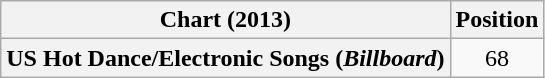<table class="wikitable plainrowheaders">
<tr>
<th scope="col">Chart (2013)</th>
<th scope="col">Position</th>
</tr>
<tr>
<th scope="row">US Hot Dance/Electronic Songs (<em>Billboard</em>)</th>
<td style="text-align:center">68</td>
</tr>
</table>
